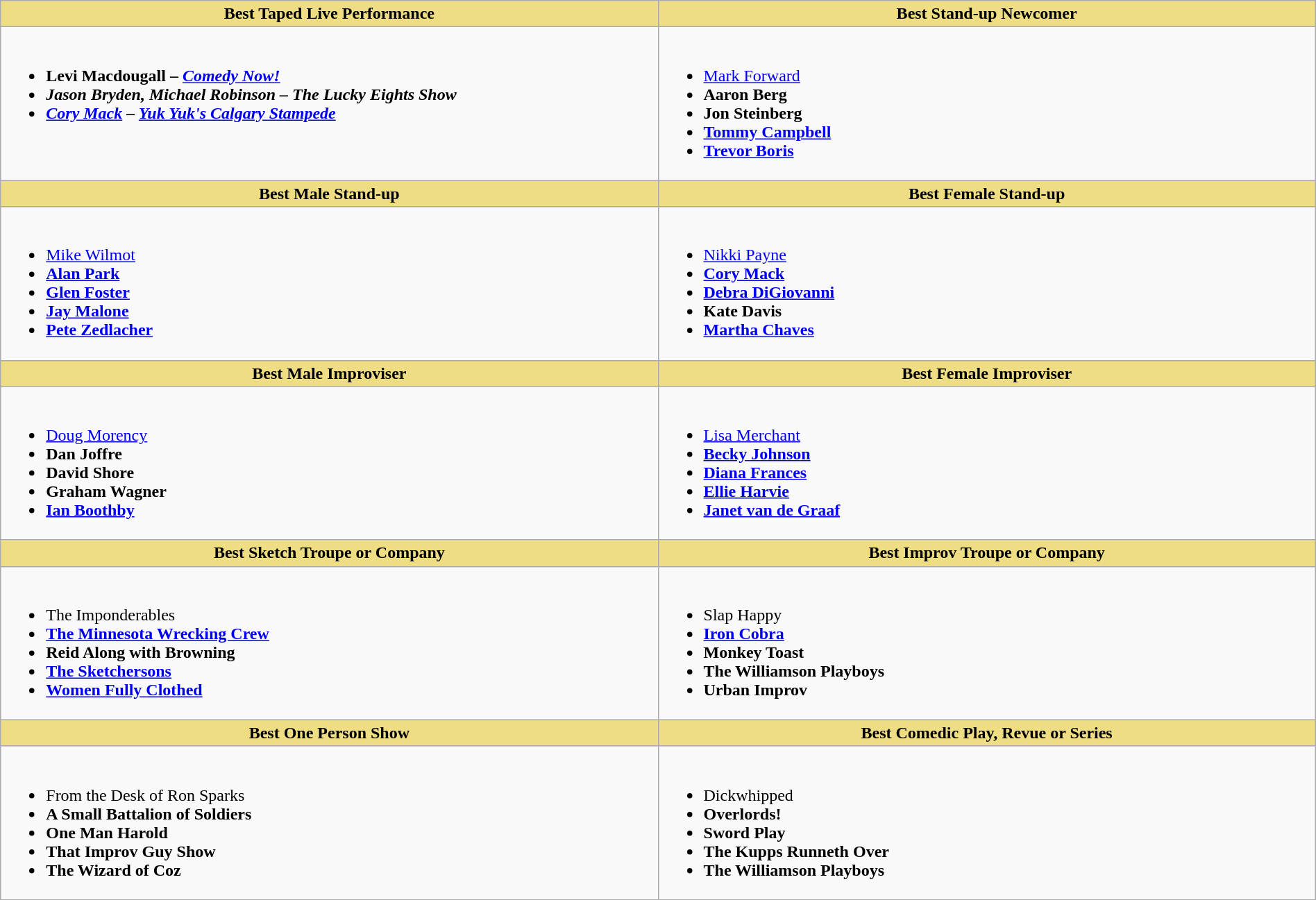<table class="wikitable" style="width:100%;">
<tr>
<th style="background:#EEDD82; width:50%">Best Taped Live Performance</th>
<th style="background:#EEDD82; width:50%">Best Stand-up Newcomer</th>
</tr>
<tr>
<td valign="top"><br><ul><li> <strong>Levi Macdougall – <em><a href='#'>Comedy Now!</a><strong><em></li><li>Jason Bryden, Michael Robinson – </em>The Lucky Eights Show<em></li><li><a href='#'>Cory Mack</a> – </em><a href='#'>Yuk Yuk's Calgary Stampede</a><em></li></ul></td>
<td valign="top"><br><ul><li> </strong><a href='#'>Mark Forward</a><strong></li><li>Aaron Berg</li><li>Jon Steinberg</li><li><a href='#'>Tommy Campbell</a></li><li><a href='#'>Trevor Boris</a></li></ul></td>
</tr>
<tr>
<th style="background:#EEDD82; width:50%">Best Male Stand-up</th>
<th style="background:#EEDD82; width:50%">Best Female Stand-up</th>
</tr>
<tr>
<td valign="top"><br><ul><li> </strong><a href='#'>Mike Wilmot</a><strong></li><li><a href='#'>Alan Park</a></li><li><a href='#'>Glen Foster</a></li><li><a href='#'>Jay Malone</a></li><li><a href='#'>Pete Zedlacher</a></li></ul></td>
<td valign="top"><br><ul><li> </strong><a href='#'>Nikki Payne</a><strong></li><li><a href='#'>Cory Mack</a></li><li><a href='#'>Debra DiGiovanni</a></li><li>Kate Davis</li><li><a href='#'>Martha Chaves</a></li></ul></td>
</tr>
<tr>
<th style="background:#EEDD82; width:50%">Best Male Improviser</th>
<th style="background:#EEDD82; width:50%">Best Female Improviser</th>
</tr>
<tr>
<td valign="top"><br><ul><li> </strong><a href='#'>Doug Morency</a><strong></li><li>Dan Joffre</li><li>David Shore</li><li>Graham Wagner</li><li><a href='#'>Ian Boothby</a></li></ul></td>
<td valign="top"><br><ul><li> </strong><a href='#'>Lisa Merchant</a><strong></li><li><a href='#'>Becky Johnson</a></li><li><a href='#'>Diana Frances</a></li><li><a href='#'>Ellie Harvie</a></li><li><a href='#'>Janet van de Graaf</a></li></ul></td>
</tr>
<tr>
<th style="background:#EEDD82; width:50%">Best Sketch Troupe or Company</th>
<th style="background:#EEDD82; width:50%">Best Improv Troupe or Company</th>
</tr>
<tr>
<td valign="top"><br><ul><li> </strong>The Imponderables<strong></li><li><a href='#'>The Minnesota Wrecking Crew</a></li><li>Reid Along with Browning</li><li><a href='#'>The Sketchersons</a></li><li><a href='#'>Women Fully Clothed</a></li></ul></td>
<td valign="top"><br><ul><li> </strong>Slap Happy<strong></li><li><a href='#'>Iron Cobra</a></li><li>Monkey Toast</li><li>The Williamson Playboys</li><li>Urban Improv</li></ul></td>
</tr>
<tr>
<th style="background:#EEDD82; width:50%">Best One Person Show</th>
<th style="background:#EEDD82; width:50%">Best Comedic Play, Revue or Series</th>
</tr>
<tr>
<td valign="top"><br><ul><li> </em></strong>From the Desk of Ron Sparks<strong><em></li><li></em>A Small Battalion of Soldiers<em></li><li></em>One Man Harold<em></li><li></em>That Improv Guy Show<em></li><li></em>The Wizard of Coz<em></li></ul></td>
<td valign="top"><br><ul><li> </em></strong>Dickwhipped<strong><em></li><li></em>Overlords!<em></li><li></em>Sword Play<em></li><li></em>The Kupps Runneth Over<em></li><li></em>The Williamson Playboys<em></li></ul></td>
</tr>
</table>
